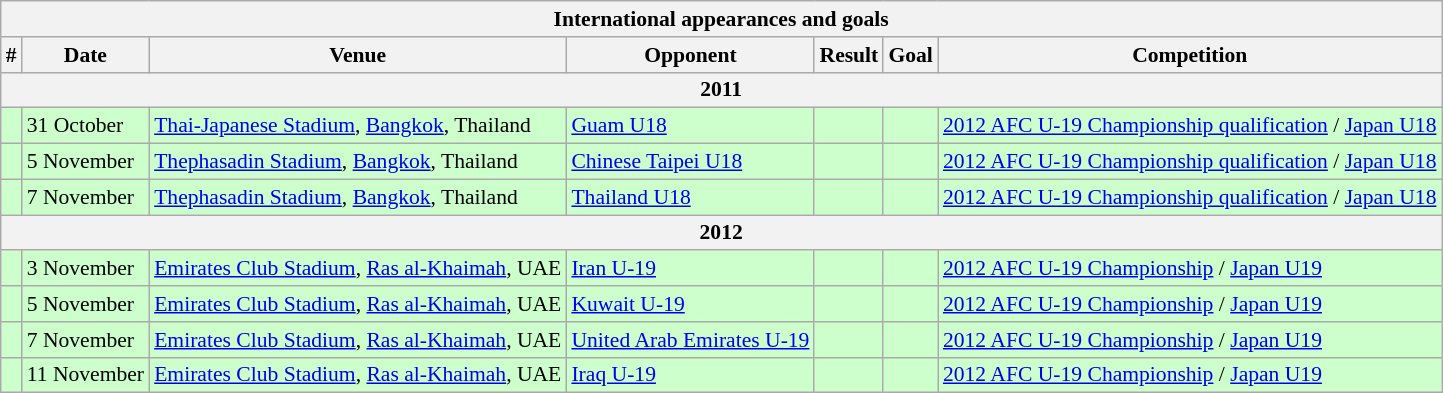<table class="wikitable collapsible collapsed" style="font-size:90%">
<tr>
<th colspan="7"><strong>International appearances and goals</strong></th>
</tr>
<tr>
<th>#</th>
<th>Date</th>
<th>Venue</th>
<th>Opponent</th>
<th>Result</th>
<th>Goal</th>
<th>Competition</th>
</tr>
<tr>
<th colspan="7"><strong>2011</strong></th>
</tr>
<tr style="background:#cfc;">
<td></td>
<td>31 October</td>
<td><a href='#'>Thai-Japanese Stadium</a>, <a href='#'>Bangkok</a>, Thailand</td>
<td> <a href='#'>Guam U18</a></td>
<td></td>
<td></td>
<td><a href='#'>2012 AFC U-19 Championship qualification</a> / <a href='#'>Japan U18</a></td>
</tr>
<tr style="background:#cfc;">
<td></td>
<td>5 November</td>
<td><a href='#'>Thephasadin Stadium</a>, <a href='#'>Bangkok</a>, Thailand</td>
<td> <a href='#'>Chinese Taipei U18</a></td>
<td></td>
<td></td>
<td><a href='#'>2012 AFC U-19 Championship qualification</a> / <a href='#'>Japan U18</a></td>
</tr>
<tr style="background:#cfc;">
<td></td>
<td>7 November</td>
<td><a href='#'>Thephasadin Stadium</a>, <a href='#'>Bangkok</a>, Thailand</td>
<td> <a href='#'>Thailand U18</a></td>
<td></td>
<td></td>
<td><a href='#'>2012 AFC U-19 Championship qualification</a> / <a href='#'>Japan U18</a></td>
</tr>
<tr>
<th colspan="7"><strong>2012</strong></th>
</tr>
<tr style="background:#cfc;">
<td></td>
<td>3 November</td>
<td><a href='#'>Emirates Club Stadium</a>, <a href='#'>Ras al-Khaimah</a>, UAE</td>
<td> <a href='#'>Iran U-19</a></td>
<td></td>
<td></td>
<td><a href='#'>2012 AFC U-19 Championship</a> / <a href='#'>Japan U19</a></td>
</tr>
<tr style="background:#cfc;">
<td></td>
<td>5 November</td>
<td><a href='#'>Emirates Club Stadium</a>, <a href='#'>Ras al-Khaimah</a>, UAE</td>
<td> <a href='#'>Kuwait U-19</a></td>
<td></td>
<td></td>
<td><a href='#'>2012 AFC U-19 Championship</a> / <a href='#'>Japan U19</a></td>
</tr>
<tr style="background:#cfc;">
<td></td>
<td>7 November</td>
<td><a href='#'>Emirates Club Stadium</a>, <a href='#'>Ras al-Khaimah</a>, UAE</td>
<td> <a href='#'>United Arab Emirates U-19</a></td>
<td></td>
<td></td>
<td><a href='#'>2012 AFC U-19 Championship</a> / <a href='#'>Japan U19</a></td>
</tr>
<tr style="background:#cfc;">
<td></td>
<td>11 November</td>
<td><a href='#'>Emirates Club Stadium</a>, <a href='#'>Ras al-Khaimah</a>, UAE</td>
<td> <a href='#'>Iraq U-19</a></td>
<td></td>
<td></td>
<td><a href='#'>2012 AFC U-19 Championship</a> / <a href='#'>Japan U19</a></td>
</tr>
</table>
